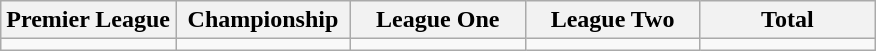<table class="wikitable">
<tr>
<th width="20%">Premier League</th>
<th width="20%">Championship</th>
<th width="20%">League One</th>
<th width="20%">League Two</th>
<th width="20%">Total</th>
</tr>
<tr>
<td></td>
<td></td>
<td></td>
<td></td>
<td></td>
</tr>
</table>
